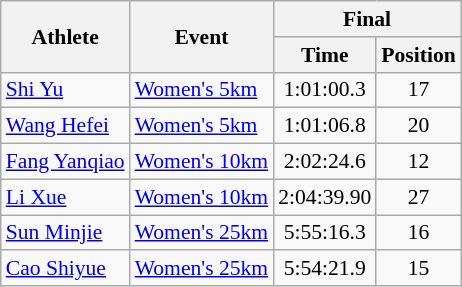<table class="wikitable" style="font-size:90%;">
<tr>
<th rowspan=2>Athlete</th>
<th rowspan=2>Event</th>
<th colspan=2>Final</th>
</tr>
<tr>
<th>Time</th>
<th>Position</th>
</tr>
<tr>
<td><a href='#'>Shi Yu</a></td>
<td><a href='#'>Women's 5km</a></td>
<td align=center>1:01:00.3</td>
<td align=center>17</td>
</tr>
<tr>
<td><a href='#'>Wang Hefei</a></td>
<td><a href='#'>Women's 5km</a></td>
<td align=center>1:01:06.8</td>
<td align=center>20</td>
</tr>
<tr>
<td><a href='#'>Fang Yanqiao</a></td>
<td><a href='#'>Women's 10km</a></td>
<td align=center>2:02:24.6</td>
<td align=center>12</td>
</tr>
<tr>
<td><a href='#'>Li Xue</a></td>
<td><a href='#'>Women's 10km</a></td>
<td align=center>2:04:39.90</td>
<td align=center>27</td>
</tr>
<tr>
<td><a href='#'>Sun Minjie</a></td>
<td><a href='#'>Women's 25km</a></td>
<td align=center>5:55:16.3</td>
<td align=center>16</td>
</tr>
<tr>
<td><a href='#'>Cao Shiyue</a></td>
<td><a href='#'>Women's 25km</a></td>
<td align=center>5:54:21.9</td>
<td align=center>15</td>
</tr>
</table>
